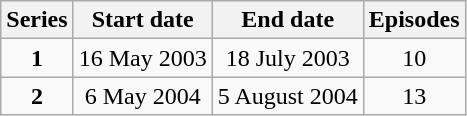<table class="wikitable" style="text-align: center;">
<tr>
<th>Series</th>
<th>Start date</th>
<th>End date</th>
<th>Episodes</th>
</tr>
<tr>
<td><strong>1</strong></td>
<td>16 May 2003</td>
<td>18 July 2003</td>
<td>10</td>
</tr>
<tr>
<td><strong>2</strong></td>
<td>6 May 2004</td>
<td>5 August 2004</td>
<td>13</td>
</tr>
</table>
